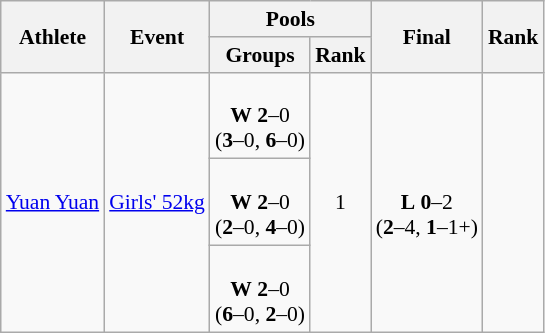<table class="wikitable" style="text-align:left; font-size:90%">
<tr>
<th rowspan="2">Athlete</th>
<th rowspan="2">Event</th>
<th colspan="2">Pools</th>
<th rowspan="2">Final</th>
<th rowspan="2">Rank</th>
</tr>
<tr>
<th>Groups</th>
<th>Rank</th>
</tr>
<tr>
<td rowspan="3"><a href='#'>Yuan Yuan</a></td>
<td rowspan="3"><a href='#'>Girls' 52kg</a></td>
<td align=center><br><strong>W</strong> <strong>2</strong>–0<br>(<strong>3</strong>–0, <strong>6</strong>–0)</td>
<td rowspan="3" align=center>1</td>
<td align=center rowspan=3><br><strong>L</strong> <strong>0</strong>–2<br>(<strong>2</strong>–4, <strong>1</strong>–1+)</td>
<td rowspan="3" align="center"></td>
</tr>
<tr>
<td align=center><br><strong>W</strong> <strong>2</strong>–0<br>(<strong>2</strong>–0, <strong>4</strong>–0)</td>
</tr>
<tr>
<td align=center><br><strong>W</strong> <strong>2</strong>–0<br>(<strong>6</strong>–0, <strong>2</strong>–0)</td>
</tr>
</table>
